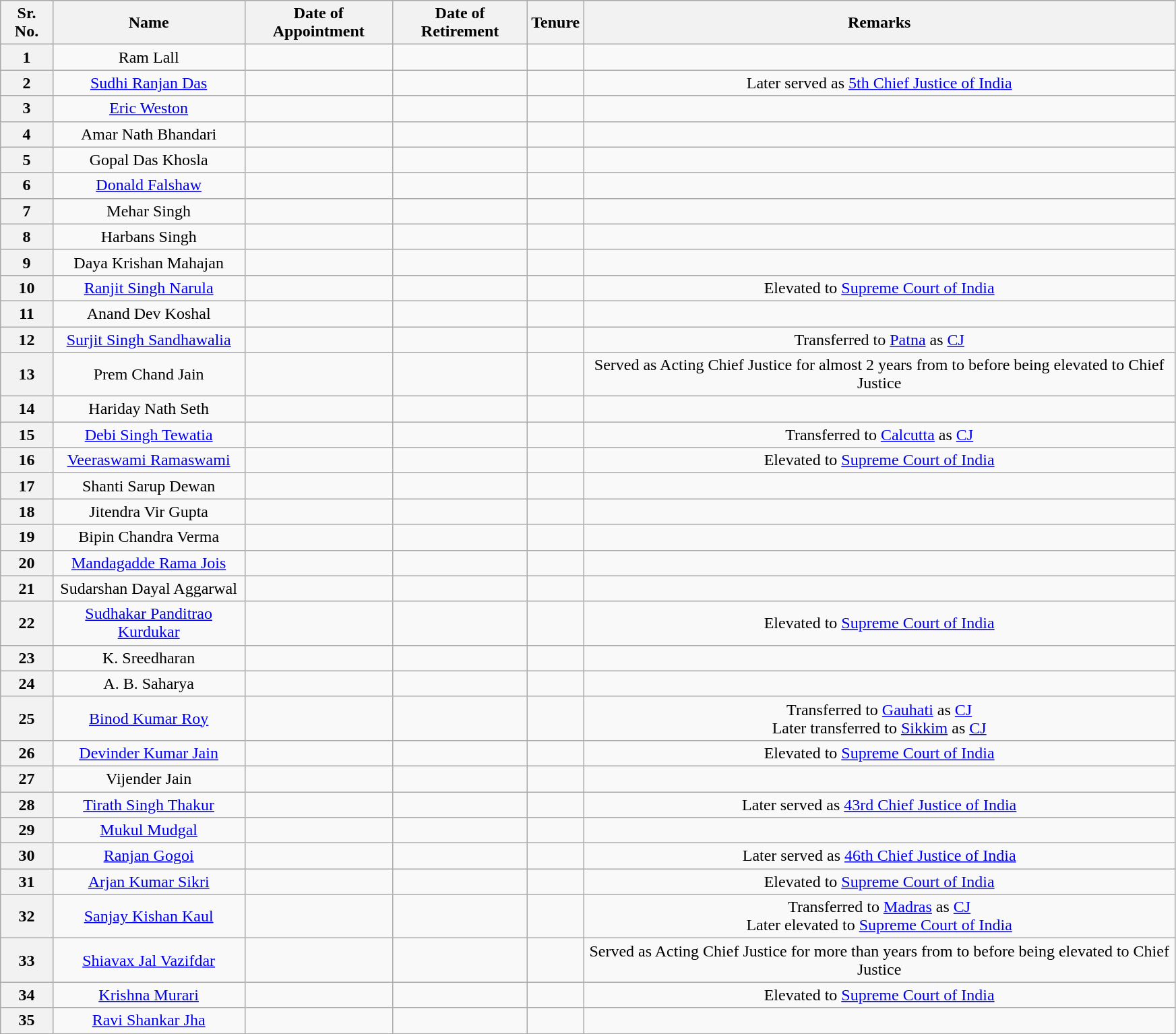<table class="wikitable sortable" style="text-align:center" width="92%">
<tr>
<th>Sr. No.</th>
<th>Name</th>
<th>Date of Appointment</th>
<th>Date of Retirement</th>
<th>Tenure</th>
<th>Remarks</th>
</tr>
<tr>
<th>1</th>
<td>Ram Lall</td>
<td></td>
<td></td>
<td></td>
<td></td>
</tr>
<tr>
<th>2</th>
<td><a href='#'>Sudhi Ranjan Das</a></td>
<td></td>
<td></td>
<td></td>
<td>Later served as <a href='#'>5th Chief Justice of India</a></td>
</tr>
<tr>
<th>3</th>
<td><a href='#'>Eric Weston</a></td>
<td></td>
<td></td>
<td></td>
<td></td>
</tr>
<tr>
<th>4</th>
<td>Amar Nath Bhandari</td>
<td></td>
<td></td>
<td></td>
<td></td>
</tr>
<tr>
<th>5</th>
<td>Gopal Das Khosla</td>
<td></td>
<td></td>
<td></td>
<td></td>
</tr>
<tr>
<th>6</th>
<td><a href='#'>Donald Falshaw</a></td>
<td></td>
<td></td>
<td></td>
<td></td>
</tr>
<tr>
<th>7</th>
<td>Mehar Singh</td>
<td></td>
<td></td>
<td></td>
<td></td>
</tr>
<tr>
<th>8</th>
<td>Harbans Singh</td>
<td></td>
<td></td>
<td></td>
<td></td>
</tr>
<tr>
<th>9</th>
<td>Daya Krishan Mahajan</td>
<td></td>
<td></td>
<td></td>
<td></td>
</tr>
<tr>
<th>10</th>
<td><a href='#'>Ranjit Singh Narula</a></td>
<td></td>
<td></td>
<td></td>
<td>Elevated to <a href='#'>Supreme Court of India</a></td>
</tr>
<tr>
<th>11</th>
<td>Anand Dev Koshal</td>
<td></td>
<td></td>
<td></td>
<td></td>
</tr>
<tr>
<th>12</th>
<td><a href='#'>Surjit Singh Sandhawalia</a></td>
<td></td>
<td></td>
<td></td>
<td>Transferred to <a href='#'>Patna</a> as <a href='#'>CJ</a></td>
</tr>
<tr>
<th>13</th>
<td>Prem Chand Jain</td>
<td></td>
<td></td>
<td></td>
<td>Served as Acting Chief Justice for almost 2 years from  to  before being elevated to Chief Justice</td>
</tr>
<tr>
<th>14</th>
<td>Hariday Nath Seth</td>
<td></td>
<td></td>
<td></td>
<td></td>
</tr>
<tr>
<th>15</th>
<td><a href='#'>Debi Singh Tewatia</a></td>
<td></td>
<td></td>
<td></td>
<td>Transferred to <a href='#'>Calcutta</a> as <a href='#'>CJ</a></td>
</tr>
<tr>
<th>16</th>
<td><a href='#'>Veeraswami Ramaswami</a></td>
<td></td>
<td></td>
<td></td>
<td>Elevated to <a href='#'>Supreme Court of India</a></td>
</tr>
<tr>
<th>17</th>
<td>Shanti Sarup Dewan</td>
<td></td>
<td></td>
<td></td>
<td></td>
</tr>
<tr>
<th>18</th>
<td>Jitendra Vir Gupta</td>
<td></td>
<td></td>
<td></td>
<td></td>
</tr>
<tr>
<th>19</th>
<td>Bipin Chandra Verma</td>
<td></td>
<td></td>
<td></td>
<td></td>
</tr>
<tr>
<th>20</th>
<td><a href='#'>Mandagadde Rama Jois</a></td>
<td></td>
<td></td>
<td></td>
<td></td>
</tr>
<tr>
<th>21</th>
<td>Sudarshan Dayal Aggarwal</td>
<td></td>
<td></td>
<td></td>
<td></td>
</tr>
<tr>
<th>22</th>
<td><a href='#'>Sudhakar Panditrao Kurdukar</a></td>
<td></td>
<td></td>
<td></td>
<td>Elevated to <a href='#'>Supreme Court of India</a></td>
</tr>
<tr>
<th>23</th>
<td>K. Sreedharan</td>
<td></td>
<td></td>
<td></td>
<td></td>
</tr>
<tr>
<th>24</th>
<td>A. B. Saharya</td>
<td></td>
<td></td>
<td></td>
<td></td>
</tr>
<tr>
<th>25</th>
<td><a href='#'>Binod Kumar Roy</a></td>
<td></td>
<td></td>
<td></td>
<td>Transferred to <a href='#'>Gauhati</a> as <a href='#'>CJ</a> <br> Later transferred to <a href='#'>Sikkim</a> as <a href='#'>CJ</a></td>
</tr>
<tr>
<th>26</th>
<td><a href='#'>Devinder Kumar Jain</a></td>
<td></td>
<td></td>
<td></td>
<td>Elevated to <a href='#'>Supreme Court of India</a></td>
</tr>
<tr>
<th>27</th>
<td>Vijender Jain</td>
<td></td>
<td></td>
<td></td>
<td></td>
</tr>
<tr>
<th>28</th>
<td><a href='#'>Tirath Singh Thakur</a></td>
<td></td>
<td></td>
<td></td>
<td>Later served as <a href='#'>43rd Chief Justice of India</a></td>
</tr>
<tr>
<th>29</th>
<td><a href='#'>Mukul Mudgal</a></td>
<td></td>
<td></td>
<td></td>
<td></td>
</tr>
<tr>
<th>30</th>
<td><a href='#'>Ranjan Gogoi</a></td>
<td></td>
<td></td>
<td></td>
<td>Later served as <a href='#'>46th Chief Justice of India</a></td>
</tr>
<tr>
<th>31</th>
<td><a href='#'>Arjan Kumar Sikri</a></td>
<td></td>
<td></td>
<td></td>
<td>Elevated to <a href='#'>Supreme Court of India</a></td>
</tr>
<tr>
<th>32</th>
<td><a href='#'>Sanjay Kishan Kaul</a></td>
<td></td>
<td></td>
<td></td>
<td>Transferred to <a href='#'>Madras</a> as <a href='#'>CJ</a> <br> Later elevated to <a href='#'>Supreme Court of India</a></td>
</tr>
<tr>
<th>33</th>
<td><a href='#'>Shiavax Jal Vazifdar</a></td>
<td></td>
<td></td>
<td></td>
<td>Served as Acting Chief Justice for more than  years from  to  before being elevated to Chief Justice</td>
</tr>
<tr>
<th>34</th>
<td><a href='#'>Krishna Murari</a></td>
<td></td>
<td></td>
<td></td>
<td>Elevated to <a href='#'>Supreme Court of India</a></td>
</tr>
<tr>
<th>35</th>
<td><a href='#'>Ravi Shankar Jha</a></td>
<td></td>
<td></td>
<td></td>
<td></td>
</tr>
</table>
